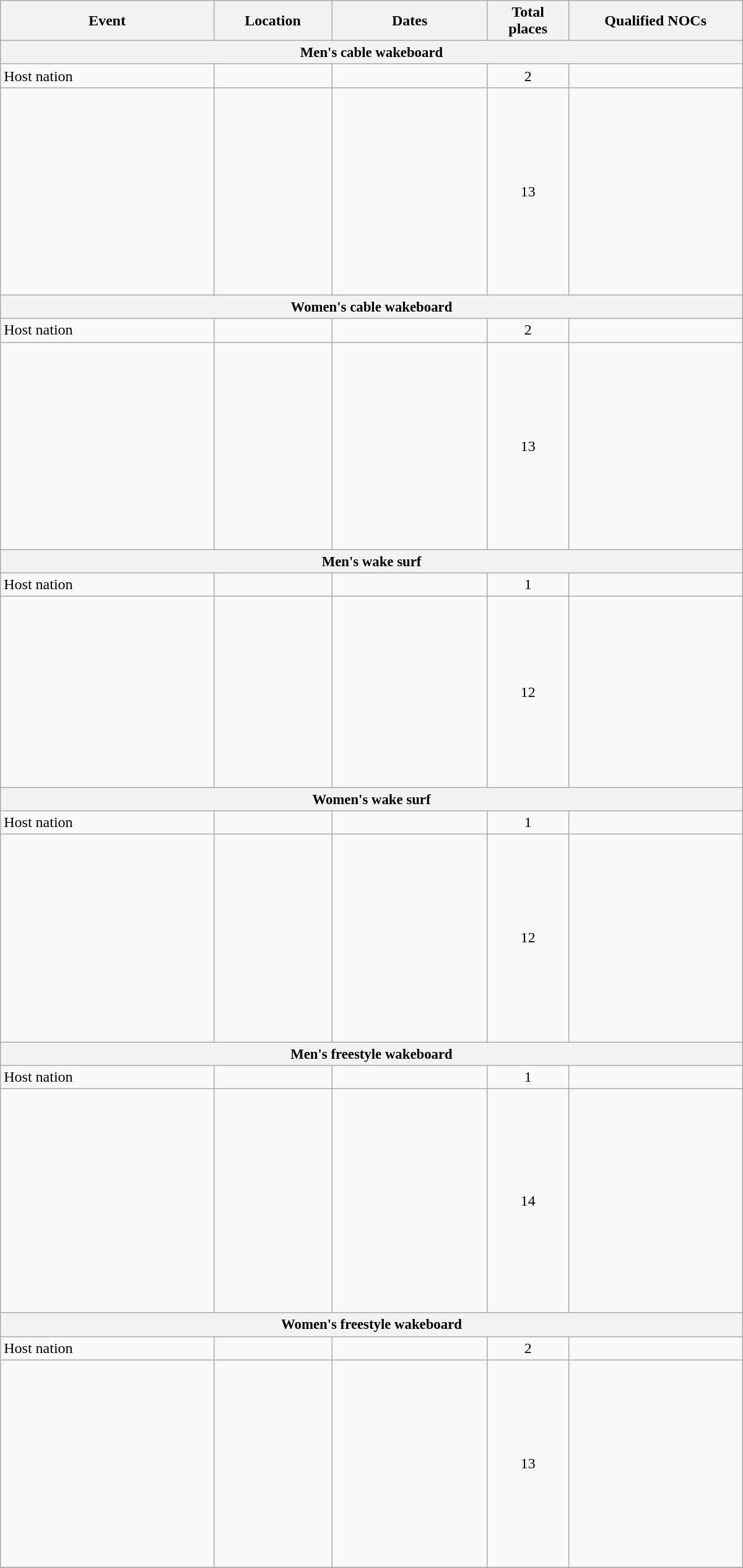<table class="wikitable" width=800>
<tr>
<th>Event</th>
<th width=120>Location</th>
<th width=160>Dates</th>
<th width=80>Total places</th>
<th width=180>Qualified NOCs</th>
</tr>
<tr style="font-size:95%;">
<th colspan=5>Men's cable wakeboard</th>
</tr>
<tr>
<td>Host nation</td>
<td></td>
<td></td>
<td align="center">2</td>
<td></td>
</tr>
<tr>
<td></td>
<td></td>
<td></td>
<td align="center">13</td>
<td><br><br><br><br><br><br><br><br><br><br><br><br></td>
</tr>
<tr style="font-size:95%;">
<th colspan=5>Women's cable wakeboard</th>
</tr>
<tr>
<td>Host nation</td>
<td></td>
<td></td>
<td align="center">2</td>
<td></td>
</tr>
<tr>
<td></td>
<td></td>
<td></td>
<td align="center">13</td>
<td><br><br><br><br><br><br><br><br><br><br><br><br></td>
</tr>
<tr style="font-size:95%;">
<th colspan=5>Men's wake surf</th>
</tr>
<tr>
<td>Host nation</td>
<td></td>
<td></td>
<td align="center">1</td>
<td></td>
</tr>
<tr>
<td></td>
<td></td>
<td></td>
<td align="center">12</td>
<td><br><br><br><br><br><br><br><br><br><br><br></td>
</tr>
<tr style="font-size:95%;">
<th colspan=5>Women's wake surf</th>
</tr>
<tr>
<td>Host nation</td>
<td></td>
<td></td>
<td align="center">1</td>
<td></td>
</tr>
<tr>
<td></td>
<td></td>
<td></td>
<td align="center">12</td>
<td><br><br><br><br><br><br><br><br><br><br><br><br></td>
</tr>
<tr style="font-size:95%;">
<th colspan=5>Men's freestyle wakeboard</th>
</tr>
<tr>
<td>Host nation</td>
<td></td>
<td></td>
<td align="center">1</td>
<td></td>
</tr>
<tr>
<td></td>
<td></td>
<td></td>
<td align="center">14</td>
<td><br><br><br><br><br><br><br><br><br><br><br><br><br></td>
</tr>
<tr style="font-size:95%;">
<th colspan=5>Women's freestyle wakeboard</th>
</tr>
<tr>
<td>Host nation</td>
<td></td>
<td></td>
<td align="center">2</td>
<td></td>
</tr>
<tr>
<td></td>
<td></td>
<td></td>
<td align="center">13</td>
<td><br><br><br><br><br><br><br><br><br><br><br><br></td>
</tr>
<tr>
</tr>
</table>
